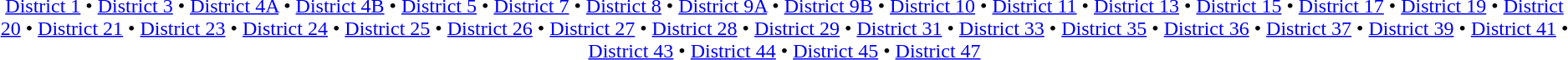<table id=toc class=toc summary=Contents>
<tr>
<td align=center><br><a href='#'>District 1</a> • <a href='#'>District 3</a> • <a href='#'>District 4A</a> • <a href='#'>District 4B</a> • <a href='#'>District 5</a> • <a href='#'>District 7</a> • <a href='#'>District 8</a> • <a href='#'>District 9A</a> • <a href='#'>District 9B</a> • <a href='#'>District 10</a> • <a href='#'>District 11</a> • <a href='#'>District 13</a> • <a href='#'>District 15</a> • <a href='#'>District 17</a> • <a href='#'>District 19</a> • <a href='#'>District 20</a> • <a href='#'>District 21</a> • <a href='#'>District 23</a> • <a href='#'>District 24</a> • <a href='#'>District 25</a> • <a href='#'>District 26</a> • <a href='#'>District 27</a> • <a href='#'>District 28</a> • <a href='#'>District 29</a> • <a href='#'>District 31</a> • <a href='#'>District 33</a> • <a href='#'>District 35</a> • <a href='#'>District 36</a> • <a href='#'>District 37</a> • <a href='#'>District 39</a> • <a href='#'>District 41</a> • <a href='#'>District 43</a> • <a href='#'>District 44</a> • <a href='#'>District 45</a> • <a href='#'>District 47</a></td>
</tr>
</table>
